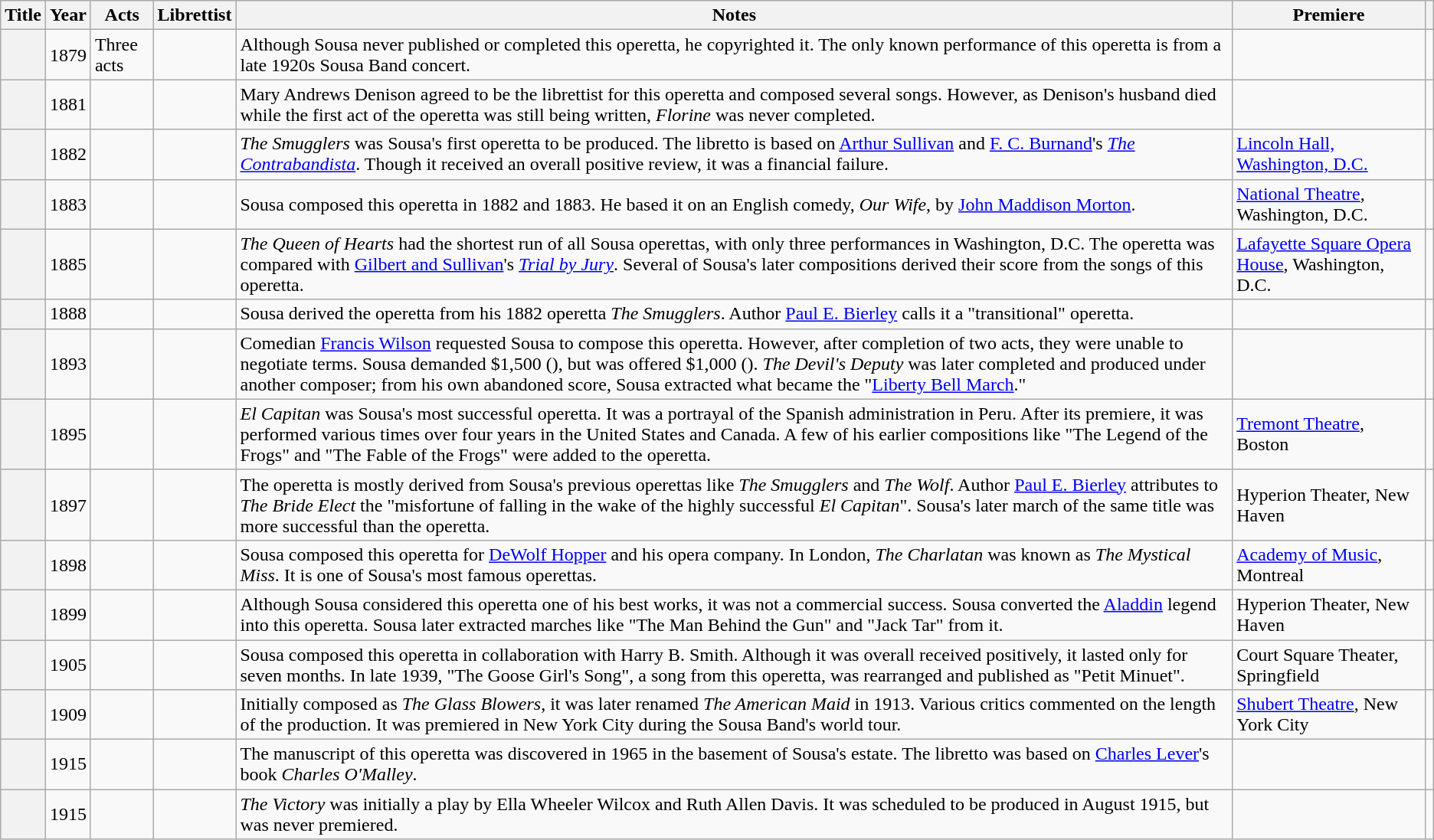<table class="wikitable sortable plainrowheaders">
<tr>
<th scope="col">Title</th>
<th scope="col">Year</th>
<th scope="col">Acts</th>
<th scope="col">Librettist</th>
<th scope="col" class="unsortable">Notes</th>
<th scope="col" class="unsortable">Premiere</th>
<th scope="col" class="unsortable"></th>
</tr>
<tr>
<th scope="row"></th>
<td>1879</td>
<td>Three acts</td>
<td></td>
<td>Although Sousa never published or completed this operetta, he copyrighted it. The only known performance of this operetta is from a late 1920s Sousa Band concert.</td>
<td></td>
<td></td>
</tr>
<tr>
<th scope="row"></th>
<td>1881</td>
<td></td>
<td></td>
<td>Mary Andrews Denison agreed to be the librettist for this operetta and composed several songs. However, as Denison's husband died while the first act of the operetta was still being written, <em>Florine</em> was never completed.</td>
<td></td>
<td></td>
</tr>
<tr>
<th scope="row"></th>
<td>1882</td>
<td></td>
<td></td>
<td><em>The Smugglers</em> was Sousa's first operetta to be produced. The libretto is based on <a href='#'>Arthur Sullivan</a> and <a href='#'>F. C. Burnand</a>'s <em><a href='#'>The Contrabandista</a></em>. Though it received an overall positive review, it was a financial failure.</td>
<td><a href='#'>Lincoln Hall, Washington, D.C.</a></td>
<td></td>
</tr>
<tr>
<th scope="row"></th>
<td>1883</td>
<td></td>
<td></td>
<td>Sousa composed this operetta in 1882 and 1883. He based it on an English comedy, <em>Our Wife</em>, by <a href='#'>John Maddison Morton</a>.</td>
<td><a href='#'>National Theatre</a>, Washington, D.C.</td>
<td></td>
</tr>
<tr>
<th scope="row"></th>
<td>1885</td>
<td></td>
<td></td>
<td><em>The Queen of Hearts</em> had the shortest run of all Sousa operettas, with only three performances in Washington, D.C. The operetta was compared with <a href='#'>Gilbert and Sullivan</a>'s <em><a href='#'>Trial by Jury</a></em>. Several of Sousa's later compositions derived their score from the songs of this operetta.</td>
<td><a href='#'>Lafayette Square Opera House</a>, Washington, D.C.</td>
<td></td>
</tr>
<tr>
<th scope="row"></th>
<td>1888</td>
<td></td>
<td></td>
<td>Sousa derived the operetta from his 1882 operetta <em>The Smugglers</em>. Author <a href='#'>Paul E. Bierley</a> calls it a "transitional" operetta.</td>
<td></td>
<td></td>
</tr>
<tr>
<th scope="row"></th>
<td>1893</td>
<td></td>
<td></td>
<td>Comedian <a href='#'>Francis Wilson</a> requested Sousa to compose this operetta. However, after completion of two acts, they were unable to negotiate terms. Sousa demanded $1,500 (), but was offered $1,000 (). <em>The Devil's Deputy</em> was later completed and produced under another composer; from his own abandoned score, Sousa extracted what became the "<a href='#'>Liberty Bell March</a>."</td>
<td></td>
<td></td>
</tr>
<tr>
<th scope="row"></th>
<td>1895</td>
<td></td>
<td></td>
<td><em>El Capitan</em> was Sousa's most successful operetta. It was a portrayal of the Spanish administration in Peru. After its premiere, it was performed various times over four years in the United States and Canada. A few of his earlier compositions like "The Legend of the Frogs" and "The Fable of the Frogs" were added to the operetta.</td>
<td><a href='#'>Tremont Theatre</a>, Boston</td>
<td></td>
</tr>
<tr>
<th scope="row"></th>
<td>1897</td>
<td></td>
<td></td>
<td>The operetta is mostly derived from Sousa's previous operettas like <em>The Smugglers</em> and <em>The Wolf</em>. Author <a href='#'>Paul E. Bierley</a> attributes to <em>The Bride Elect</em> the "misfortune of falling in the wake of the highly successful <em>El Capitan</em>". Sousa's later march of the same title was more successful than the operetta.</td>
<td>Hyperion Theater, New Haven</td>
<td></td>
</tr>
<tr>
<th scope="row"></th>
<td>1898</td>
<td></td>
<td></td>
<td>Sousa composed this operetta for <a href='#'>DeWolf Hopper</a> and his opera company. In London, <em>The Charlatan</em> was known as <em>The Mystical Miss</em>. It is one of Sousa's most famous operettas.</td>
<td><a href='#'>Academy of Music</a>, Montreal</td>
<td></td>
</tr>
<tr>
<th scope="row"></th>
<td>1899</td>
<td></td>
<td></td>
<td>Although Sousa considered this operetta one of his best works, it was not a commercial success. Sousa converted the <a href='#'>Aladdin</a> legend into this operetta. Sousa later extracted marches like "The Man Behind the Gun" and "Jack Tar" from it.</td>
<td>Hyperion Theater, New Haven</td>
<td></td>
</tr>
<tr>
<th scope="row"></th>
<td>1905</td>
<td></td>
<td></td>
<td>Sousa composed this operetta in collaboration with Harry B. Smith. Although it was overall received positively, it lasted only for seven months. In late 1939, "The Goose Girl's Song", a song from this operetta, was rearranged and published as "Petit Minuet".</td>
<td>Court Square Theater, Springfield</td>
<td></td>
</tr>
<tr>
<th scope="row"></th>
<td>1909</td>
<td></td>
<td></td>
<td>Initially composed as <em>The Glass Blowers</em>, it was later renamed <em>The American Maid</em> in 1913. Various critics commented on the length of the production. It was premiered in New York City during the Sousa Band's world tour.</td>
<td><a href='#'>Shubert Theatre</a>, New York City</td>
<td></td>
</tr>
<tr>
<th scope="row"></th>
<td>1915</td>
<td></td>
<td></td>
<td>The manuscript of this operetta was discovered in 1965 in the basement of Sousa's estate. The libretto was based on <a href='#'>Charles Lever</a>'s book <em>Charles O'Malley</em>.</td>
<td></td>
<td></td>
</tr>
<tr>
<th scope="row"></th>
<td>1915</td>
<td></td>
<td></td>
<td><em>The Victory</em> was initially a play by Ella Wheeler Wilcox and Ruth Allen Davis. It was scheduled to be produced in August 1915, but was never premiered.</td>
<td></td>
<td></td>
</tr>
</table>
